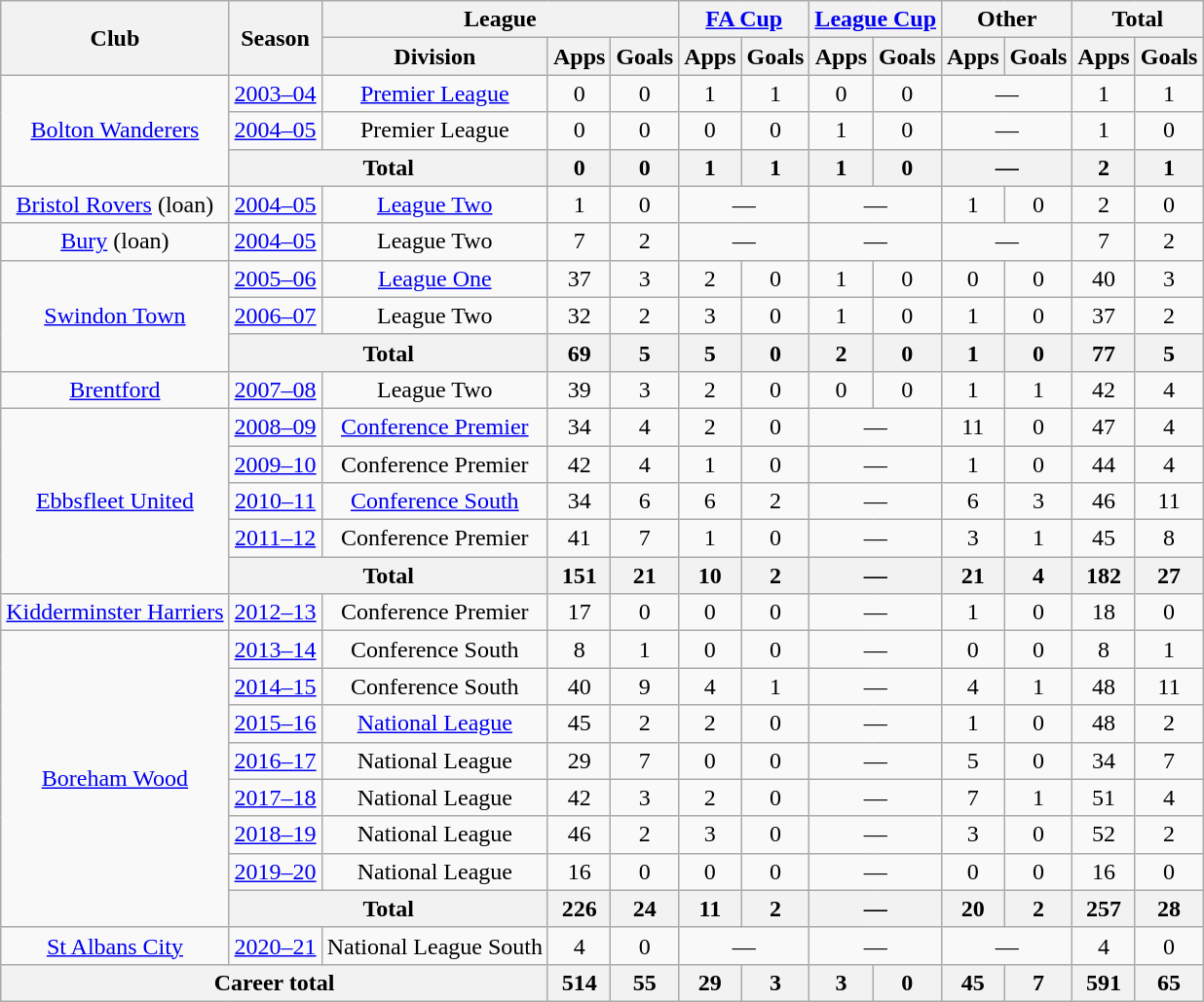<table class=wikitable style="text-align:center">
<tr>
<th rowspan=2>Club</th>
<th rowspan=2>Season</th>
<th colspan=3>League</th>
<th colspan=2><a href='#'>FA Cup</a></th>
<th colspan=2><a href='#'>League Cup</a></th>
<th colspan=2>Other</th>
<th colspan=2>Total</th>
</tr>
<tr>
<th>Division</th>
<th>Apps</th>
<th>Goals</th>
<th>Apps</th>
<th>Goals</th>
<th>Apps</th>
<th>Goals</th>
<th>Apps</th>
<th>Goals</th>
<th>Apps</th>
<th>Goals</th>
</tr>
<tr>
<td rowspan=3><a href='#'>Bolton Wanderers</a></td>
<td><a href='#'>2003–04</a></td>
<td><a href='#'>Premier League</a></td>
<td>0</td>
<td>0</td>
<td>1</td>
<td>1</td>
<td>0</td>
<td>0</td>
<td colspan=2>—</td>
<td>1</td>
<td>1</td>
</tr>
<tr>
<td><a href='#'>2004–05</a></td>
<td>Premier League</td>
<td>0</td>
<td>0</td>
<td>0</td>
<td>0</td>
<td>1</td>
<td>0</td>
<td colspan=2>—</td>
<td>1</td>
<td>0</td>
</tr>
<tr>
<th colspan=2>Total</th>
<th>0</th>
<th>0</th>
<th>1</th>
<th>1</th>
<th>1</th>
<th>0</th>
<th colspan=2>—</th>
<th>2</th>
<th>1</th>
</tr>
<tr>
<td><a href='#'>Bristol Rovers</a> (loan)</td>
<td><a href='#'>2004–05</a></td>
<td><a href='#'>League Two</a></td>
<td>1</td>
<td>0</td>
<td colspan=2>—</td>
<td colspan=2>—</td>
<td>1</td>
<td>0</td>
<td>2</td>
<td>0</td>
</tr>
<tr>
<td><a href='#'>Bury</a> (loan)</td>
<td><a href='#'>2004–05</a></td>
<td>League Two</td>
<td>7</td>
<td>2</td>
<td colspan=2>—</td>
<td colspan=2>—</td>
<td colspan=2>—</td>
<td>7</td>
<td>2</td>
</tr>
<tr>
<td rowspan=3><a href='#'>Swindon Town</a></td>
<td><a href='#'>2005–06</a></td>
<td><a href='#'>League One</a></td>
<td>37</td>
<td>3</td>
<td>2</td>
<td>0</td>
<td>1</td>
<td>0</td>
<td>0</td>
<td>0</td>
<td>40</td>
<td>3</td>
</tr>
<tr>
<td><a href='#'>2006–07</a></td>
<td>League Two</td>
<td>32</td>
<td>2</td>
<td>3</td>
<td>0</td>
<td>1</td>
<td>0</td>
<td>1</td>
<td>0</td>
<td>37</td>
<td>2</td>
</tr>
<tr>
<th colspan=2>Total</th>
<th>69</th>
<th>5</th>
<th>5</th>
<th>0</th>
<th>2</th>
<th>0</th>
<th>1</th>
<th>0</th>
<th>77</th>
<th>5</th>
</tr>
<tr>
<td><a href='#'>Brentford</a></td>
<td><a href='#'>2007–08</a></td>
<td>League Two</td>
<td>39</td>
<td>3</td>
<td>2</td>
<td>0</td>
<td>0</td>
<td>0</td>
<td>1</td>
<td>1</td>
<td>42</td>
<td>4</td>
</tr>
<tr>
<td rowspan=5><a href='#'>Ebbsfleet United</a></td>
<td><a href='#'>2008–09</a></td>
<td><a href='#'>Conference Premier</a></td>
<td>34</td>
<td>4</td>
<td>2</td>
<td>0</td>
<td colspan=2>—</td>
<td>11</td>
<td>0</td>
<td>47</td>
<td>4</td>
</tr>
<tr>
<td><a href='#'>2009–10</a></td>
<td>Conference Premier</td>
<td>42</td>
<td>4</td>
<td>1</td>
<td>0</td>
<td colspan=2>—</td>
<td>1</td>
<td>0</td>
<td>44</td>
<td>4</td>
</tr>
<tr>
<td><a href='#'>2010–11</a></td>
<td><a href='#'>Conference South</a></td>
<td>34</td>
<td>6</td>
<td>6</td>
<td>2</td>
<td colspan=2>—</td>
<td>6</td>
<td>3</td>
<td>46</td>
<td>11</td>
</tr>
<tr>
<td><a href='#'>2011–12</a></td>
<td>Conference Premier</td>
<td>41</td>
<td>7</td>
<td>1</td>
<td>0</td>
<td colspan=2>—</td>
<td>3</td>
<td>1</td>
<td>45</td>
<td>8</td>
</tr>
<tr>
<th colspan=2>Total</th>
<th>151</th>
<th>21</th>
<th>10</th>
<th>2</th>
<th colspan=2>—</th>
<th>21</th>
<th>4</th>
<th>182</th>
<th>27</th>
</tr>
<tr>
<td><a href='#'>Kidderminster Harriers</a></td>
<td><a href='#'>2012–13</a></td>
<td>Conference Premier</td>
<td>17</td>
<td>0</td>
<td>0</td>
<td>0</td>
<td colspan=2>—</td>
<td>1</td>
<td>0</td>
<td>18</td>
<td>0</td>
</tr>
<tr>
<td rowspan=8><a href='#'>Boreham Wood</a></td>
<td><a href='#'>2013–14</a></td>
<td>Conference South</td>
<td>8</td>
<td>1</td>
<td>0</td>
<td>0</td>
<td colspan=2>—</td>
<td>0</td>
<td>0</td>
<td>8</td>
<td>1</td>
</tr>
<tr>
<td><a href='#'>2014–15</a></td>
<td>Conference South</td>
<td>40</td>
<td>9</td>
<td>4</td>
<td>1</td>
<td colspan=2>—</td>
<td>4</td>
<td>1</td>
<td>48</td>
<td>11</td>
</tr>
<tr>
<td><a href='#'>2015–16</a></td>
<td><a href='#'>National League</a></td>
<td>45</td>
<td>2</td>
<td>2</td>
<td>0</td>
<td colspan=2>—</td>
<td>1</td>
<td>0</td>
<td>48</td>
<td>2</td>
</tr>
<tr>
<td><a href='#'>2016–17</a></td>
<td>National League</td>
<td>29</td>
<td>7</td>
<td>0</td>
<td>0</td>
<td colspan=2>—</td>
<td>5</td>
<td>0</td>
<td>34</td>
<td>7</td>
</tr>
<tr>
<td><a href='#'>2017–18</a></td>
<td>National League</td>
<td>42</td>
<td>3</td>
<td>2</td>
<td>0</td>
<td colspan=2>—</td>
<td>7</td>
<td>1</td>
<td>51</td>
<td>4</td>
</tr>
<tr>
<td><a href='#'>2018–19</a></td>
<td>National League</td>
<td>46</td>
<td>2</td>
<td>3</td>
<td>0</td>
<td colspan=2>—</td>
<td>3</td>
<td>0</td>
<td>52</td>
<td>2</td>
</tr>
<tr>
<td><a href='#'>2019–20</a></td>
<td>National League</td>
<td>16</td>
<td>0</td>
<td>0</td>
<td>0</td>
<td colspan=2>—</td>
<td>0</td>
<td>0</td>
<td>16</td>
<td>0</td>
</tr>
<tr>
<th colspan=2>Total</th>
<th>226</th>
<th>24</th>
<th>11</th>
<th>2</th>
<th colspan=2>—</th>
<th>20</th>
<th>2</th>
<th>257</th>
<th>28</th>
</tr>
<tr>
<td><a href='#'>St Albans City</a></td>
<td><a href='#'>2020–21</a></td>
<td>National League South</td>
<td>4</td>
<td>0</td>
<td colspan="2">—</td>
<td colspan="2">—</td>
<td colspan="2">—</td>
<td>4</td>
<td>0</td>
</tr>
<tr>
<th colspan="3">Career total</th>
<th>514</th>
<th>55</th>
<th>29</th>
<th>3</th>
<th>3</th>
<th>0</th>
<th>45</th>
<th>7</th>
<th>591</th>
<th>65</th>
</tr>
</table>
